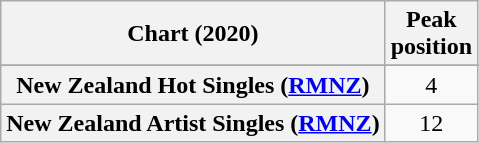<table class="wikitable sortable plainrowheaders" style="text-align:center">
<tr>
<th scope="col">Chart (2020)</th>
<th scope="col">Peak<br>position</th>
</tr>
<tr>
</tr>
<tr>
<th scope="row">New Zealand Hot Singles (<a href='#'>RMNZ</a>)</th>
<td>4</td>
</tr>
<tr>
<th scope="row">New Zealand Artist Singles (<a href='#'>RMNZ</a>)</th>
<td>12</td>
</tr>
</table>
